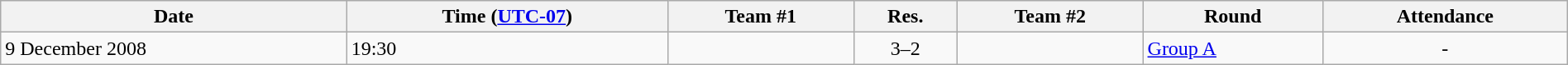<table class="wikitable"  style="text-align:left; width:100%;">
<tr>
<th>Date</th>
<th>Time (<a href='#'>UTC-07</a>)</th>
<th>Team #1</th>
<th>Res.</th>
<th>Team #2</th>
<th>Round</th>
<th>Attendance</th>
</tr>
<tr>
<td>9 December 2008</td>
<td>19:30</td>
<td><strong></strong></td>
<td style="text-align:center;">3–2</td>
<td></td>
<td><a href='#'>Group A</a></td>
<td style="text-align:center;">-</td>
</tr>
</table>
